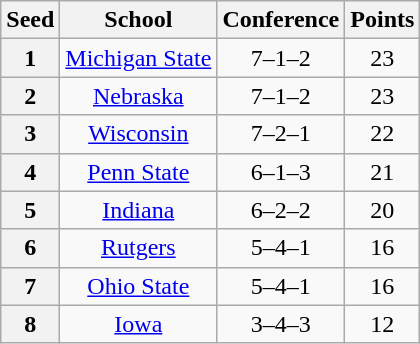<table class="wikitable" style="text-align:center">
<tr>
<th>Seed</th>
<th>School</th>
<th>Conference</th>
<th>Points</th>
</tr>
<tr>
<th>1</th>
<td><a href='#'>Michigan State</a></td>
<td>7–1–2</td>
<td>23</td>
</tr>
<tr>
<th>2</th>
<td><a href='#'>Nebraska</a></td>
<td>7–1–2</td>
<td>23</td>
</tr>
<tr>
<th>3</th>
<td><a href='#'>Wisconsin</a></td>
<td>7–2–1</td>
<td>22</td>
</tr>
<tr>
<th>4</th>
<td><a href='#'>Penn State</a></td>
<td>6–1–3</td>
<td>21</td>
</tr>
<tr>
<th>5</th>
<td><a href='#'>Indiana</a></td>
<td>6–2–2</td>
<td>20</td>
</tr>
<tr>
<th>6</th>
<td><a href='#'>Rutgers</a></td>
<td>5–4–1</td>
<td>16</td>
</tr>
<tr>
<th>7</th>
<td><a href='#'>Ohio State</a></td>
<td>5–4–1</td>
<td>16</td>
</tr>
<tr>
<th>8</th>
<td><a href='#'>Iowa</a></td>
<td>3–4–3</td>
<td>12</td>
</tr>
</table>
